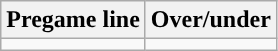<table class="wikitable">
<tr align="center">
<th>Pregame line</th>
<th>Over/under</th>
</tr>
<tr align="center">
<td></td>
<td></td>
</tr>
</table>
